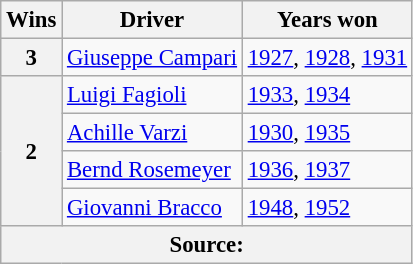<table class="wikitable" style="font-size: 95%;">
<tr>
<th>Wins</th>
<th>Driver</th>
<th>Years won</th>
</tr>
<tr>
<th>3</th>
<td> <a href='#'>Giuseppe Campari</a></td>
<td><span><a href='#'>1927</a>, <a href='#'>1928</a>, <a href='#'>1931</a></span></td>
</tr>
<tr>
<th rowspan=4>2</th>
<td> <a href='#'>Luigi Fagioli</a></td>
<td><span><a href='#'>1933</a>, <a href='#'>1934</a></span></td>
</tr>
<tr>
<td> <a href='#'>Achille Varzi</a></td>
<td><span><a href='#'>1930</a>, <a href='#'>1935</a></span></td>
</tr>
<tr>
<td> <a href='#'>Bernd Rosemeyer</a></td>
<td><span><a href='#'>1936</a>, <a href='#'>1937</a></span></td>
</tr>
<tr>
<td> <a href='#'>Giovanni Bracco</a></td>
<td><span><a href='#'>1948</a>, <a href='#'>1952</a></span></td>
</tr>
<tr>
<th colspan=3>Source:</th>
</tr>
</table>
